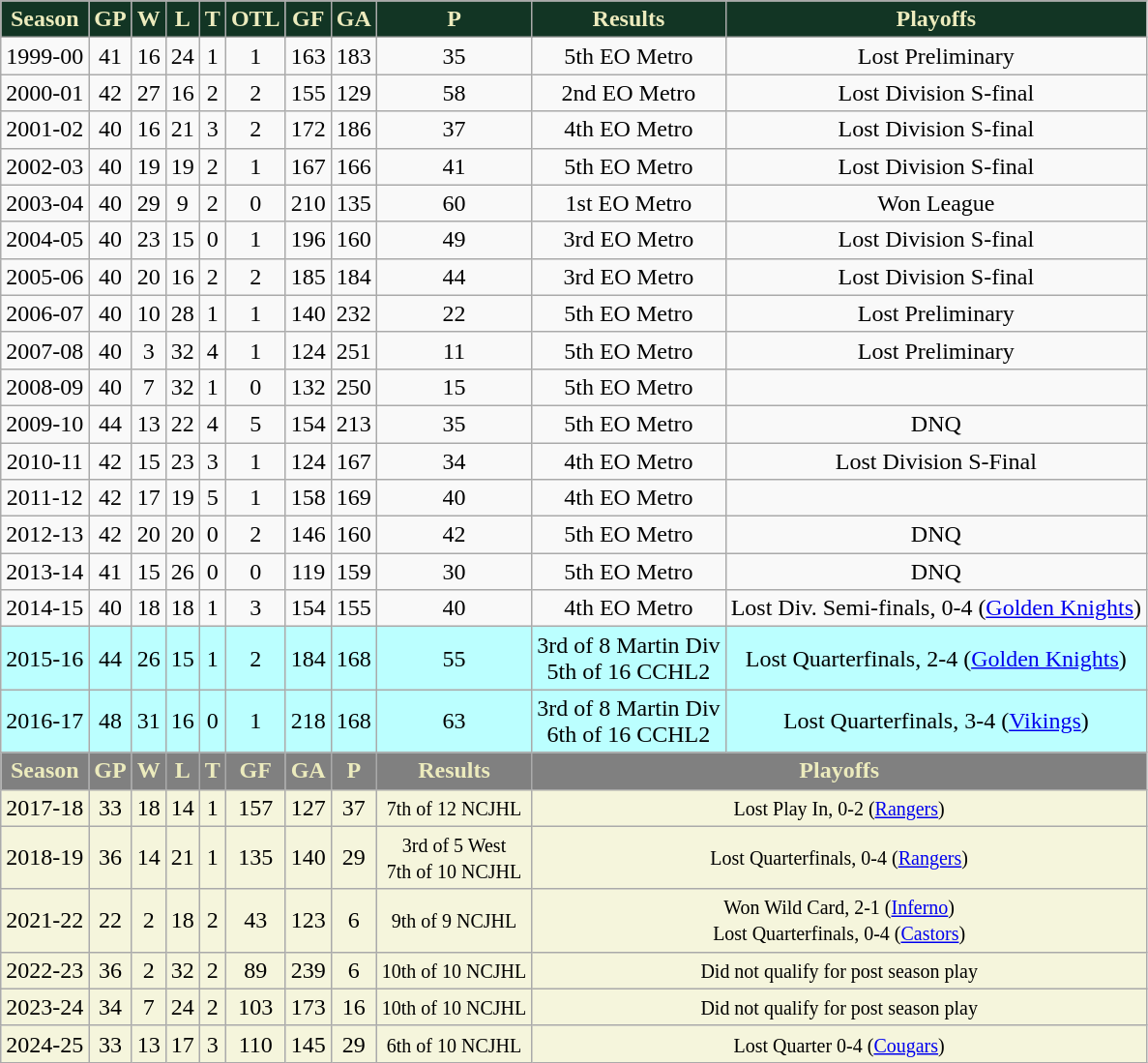<table class="wikitable">
<tr align="center" style="color: #ECEBBD" bgcolor="#123524">
<td><strong>Season</strong></td>
<td><strong>GP</strong></td>
<td><strong>W</strong></td>
<td><strong>L</strong></td>
<td><strong>T</strong></td>
<td><strong>OTL</strong></td>
<td><strong>GF</strong></td>
<td><strong>GA</strong></td>
<td><strong>P</strong></td>
<td><strong>Results</strong></td>
<td><strong>Playoffs</strong></td>
</tr>
<tr align="center">
<td>1999-00</td>
<td>41</td>
<td>16</td>
<td>24</td>
<td>1</td>
<td>1</td>
<td>163</td>
<td>183</td>
<td>35</td>
<td>5th EO Metro</td>
<td>Lost Preliminary</td>
</tr>
<tr align="center">
<td>2000-01</td>
<td>42</td>
<td>27</td>
<td>16</td>
<td>2</td>
<td>2</td>
<td>155</td>
<td>129</td>
<td>58</td>
<td>2nd EO Metro</td>
<td>Lost Division S-final</td>
</tr>
<tr align="center">
<td>2001-02</td>
<td>40</td>
<td>16</td>
<td>21</td>
<td>3</td>
<td>2</td>
<td>172</td>
<td>186</td>
<td>37</td>
<td>4th EO Metro</td>
<td>Lost Division S-final</td>
</tr>
<tr align="center">
<td>2002-03</td>
<td>40</td>
<td>19</td>
<td>19</td>
<td>2</td>
<td>1</td>
<td>167</td>
<td>166</td>
<td>41</td>
<td>5th EO Metro</td>
<td>Lost Division S-final</td>
</tr>
<tr align="center">
<td>2003-04</td>
<td>40</td>
<td>29</td>
<td>9</td>
<td>2</td>
<td>0</td>
<td>210</td>
<td>135</td>
<td>60</td>
<td>1st EO Metro</td>
<td>Won League</td>
</tr>
<tr align="center">
<td>2004-05</td>
<td>40</td>
<td>23</td>
<td>15</td>
<td>0</td>
<td>1</td>
<td>196</td>
<td>160</td>
<td>49</td>
<td>3rd EO Metro</td>
<td>Lost Division S-final</td>
</tr>
<tr align="center">
<td>2005-06</td>
<td>40</td>
<td>20</td>
<td>16</td>
<td>2</td>
<td>2</td>
<td>185</td>
<td>184</td>
<td>44</td>
<td>3rd EO Metro</td>
<td>Lost Division S-final</td>
</tr>
<tr align="center">
<td>2006-07</td>
<td>40</td>
<td>10</td>
<td>28</td>
<td>1</td>
<td>1</td>
<td>140</td>
<td>232</td>
<td>22</td>
<td>5th EO Metro</td>
<td>Lost Preliminary</td>
</tr>
<tr align="center">
<td>2007-08</td>
<td>40</td>
<td>3</td>
<td>32</td>
<td>4</td>
<td>1</td>
<td>124</td>
<td>251</td>
<td>11</td>
<td>5th EO Metro</td>
<td>Lost Preliminary</td>
</tr>
<tr align="center">
<td>2008-09</td>
<td>40</td>
<td>7</td>
<td>32</td>
<td>1</td>
<td>0</td>
<td>132</td>
<td>250</td>
<td>15</td>
<td>5th EO Metro</td>
<td></td>
</tr>
<tr align="center">
<td>2009-10</td>
<td>44</td>
<td>13</td>
<td>22</td>
<td>4</td>
<td>5</td>
<td>154</td>
<td>213</td>
<td>35</td>
<td>5th EO Metro</td>
<td>DNQ</td>
</tr>
<tr align="center">
<td>2010-11</td>
<td>42</td>
<td>15</td>
<td>23</td>
<td>3</td>
<td>1</td>
<td>124</td>
<td>167</td>
<td>34</td>
<td>4th EO Metro</td>
<td>Lost Division S-Final</td>
</tr>
<tr align="center">
<td>2011-12</td>
<td>42</td>
<td>17</td>
<td>19</td>
<td>5</td>
<td>1</td>
<td>158</td>
<td>169</td>
<td>40</td>
<td>4th EO Metro</td>
<td></td>
</tr>
<tr align="center">
<td>2012-13</td>
<td>42</td>
<td>20</td>
<td>20</td>
<td>0</td>
<td>2</td>
<td>146</td>
<td>160</td>
<td>42</td>
<td>5th EO Metro</td>
<td>DNQ</td>
</tr>
<tr align="center">
<td>2013-14</td>
<td>41</td>
<td>15</td>
<td>26</td>
<td>0</td>
<td>0</td>
<td>119</td>
<td>159</td>
<td>30</td>
<td>5th EO Metro</td>
<td>DNQ</td>
</tr>
<tr align="center">
<td>2014-15</td>
<td>40</td>
<td>18</td>
<td>18</td>
<td>1</td>
<td>3</td>
<td>154</td>
<td>155</td>
<td>40</td>
<td>4th EO Metro</td>
<td>Lost Div. Semi-finals, 0-4 (<a href='#'>Golden Knights</a>)</td>
</tr>
<tr align="center" bgcolor="#bbffff">
<td>2015-16</td>
<td>44</td>
<td>26</td>
<td>15</td>
<td>1</td>
<td>2</td>
<td>184</td>
<td>168</td>
<td>55</td>
<td>3rd of 8 Martin Div<br>5th of 16 CCHL2</td>
<td>Lost Quarterfinals, 2-4 (<a href='#'>Golden Knights</a>)</td>
</tr>
<tr align="center" bgcolor="#bbffff">
<td>2016-17</td>
<td>48</td>
<td>31</td>
<td>16</td>
<td>0</td>
<td>1</td>
<td>218</td>
<td>168</td>
<td>63</td>
<td>3rd of 8 Martin Div<br>6th of 16 CCHL2</td>
<td>Lost Quarterfinals, 3-4 (<a href='#'>Vikings</a>)</td>
</tr>
<tr align="center" style="color: #ECEBBD" bgcolor=grey>
<td><strong>Season</strong></td>
<td><strong>GP</strong></td>
<td><strong>W</strong></td>
<td><strong>L</strong></td>
<td><strong>T</strong></td>
<td><strong>GF</strong></td>
<td><strong>GA</strong></td>
<td><strong>P</strong></td>
<td><strong>Results</strong></td>
<td colspan=2><strong>Playoffs</strong></td>
</tr>
<tr align="center" bgcolor=beige>
<td>2017-18</td>
<td>33</td>
<td>18</td>
<td>14</td>
<td>1</td>
<td>157</td>
<td>127</td>
<td>37</td>
<td><small>7th of 12 NCJHL </small></td>
<td colspan=2><small>Lost  Play In, 0-2 (<a href='#'>Rangers</a>)</small></td>
</tr>
<tr align="center" bgcolor=beige>
<td>2018-19</td>
<td>36</td>
<td>14</td>
<td>21</td>
<td>1</td>
<td>135</td>
<td>140</td>
<td>29</td>
<td><small>3rd of 5 West<br>7th of 10 NCJHL </small></td>
<td colspan=2><small>Lost Quarterfinals, 0-4 (<a href='#'>Rangers</a>)</small></td>
</tr>
<tr align="center" bgcolor=beige>
<td>2021-22</td>
<td>22</td>
<td>2</td>
<td>18</td>
<td>2</td>
<td>43</td>
<td>123</td>
<td>6</td>
<td><small>9th of 9  NCJHL </small></td>
<td colspan=2><small>Won Wild Card, 2-1 (<a href='#'>Inferno</a>)<br>Lost Quarterfinals, 0-4 (<a href='#'>Castors</a>)</small></td>
</tr>
<tr align="center" bgcolor=beige>
<td>2022-23</td>
<td>36</td>
<td>2</td>
<td>32</td>
<td>2</td>
<td>89</td>
<td>239</td>
<td>6</td>
<td><small>10th of 10  NCJHL </small></td>
<td colspan=2><small>Did not qualify for post season play</small></td>
</tr>
<tr align="center" bgcolor=beige>
<td>2023-24</td>
<td>34</td>
<td>7</td>
<td>24</td>
<td>2</td>
<td>103</td>
<td>173</td>
<td>16</td>
<td><small>10th of 10  NCJHL </small></td>
<td colspan=2><small>Did not qualify for post season play</small></td>
</tr>
<tr align="center" bgcolor=beige>
<td>2024-25</td>
<td>33</td>
<td>13</td>
<td>17</td>
<td>3</td>
<td>110</td>
<td>145</td>
<td>29</td>
<td><small>6th of 10  NCJHL </small></td>
<td colspan=2><small>Lost Quarter 0-4 (<a href='#'>Cougars</a>)</small></td>
</tr>
</table>
